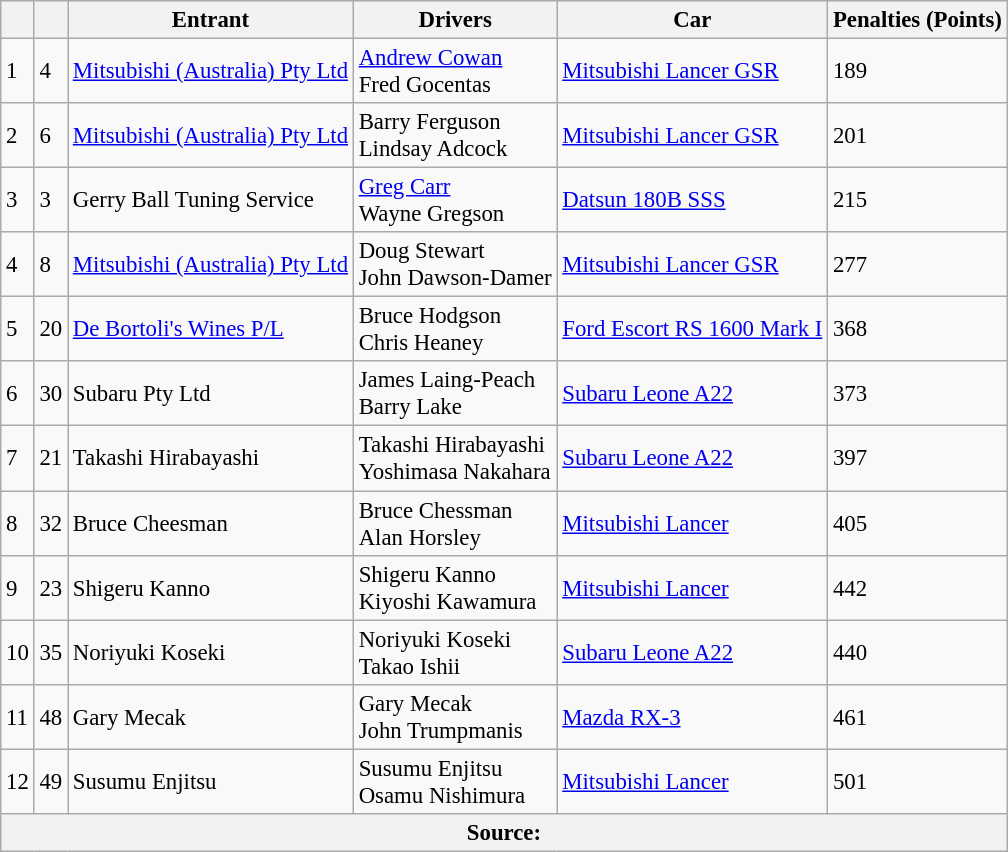<table class="wikitable" style="text-align: left; font-size: 95%;">
<tr>
<th></th>
<th></th>
<th>Entrant</th>
<th>Drivers</th>
<th>Car</th>
<th>Penalties (Points)</th>
</tr>
<tr>
<td>1</td>
<td>4</td>
<td> <a href='#'>Mitsubishi (Australia) Pty Ltd</a></td>
<td> <a href='#'>Andrew Cowan</a> <br>  Fred Gocentas</td>
<td><a href='#'>Mitsubishi Lancer GSR</a></td>
<td>189</td>
</tr>
<tr>
<td>2</td>
<td>6</td>
<td> <a href='#'>Mitsubishi (Australia) Pty Ltd</a></td>
<td> Barry Ferguson <br>  Lindsay Adcock</td>
<td><a href='#'>Mitsubishi Lancer GSR</a></td>
<td>201</td>
</tr>
<tr>
<td>3</td>
<td>3</td>
<td> Gerry Ball Tuning Service</td>
<td> <a href='#'>Greg Carr</a> <br>  Wayne Gregson</td>
<td><a href='#'>Datsun 180B SSS</a></td>
<td>215</td>
</tr>
<tr>
<td>4</td>
<td>8</td>
<td> <a href='#'>Mitsubishi (Australia) Pty Ltd</a></td>
<td> Doug Stewart <br>  John Dawson-Damer</td>
<td><a href='#'>Mitsubishi Lancer GSR</a></td>
<td>277</td>
</tr>
<tr>
<td>5</td>
<td>20</td>
<td> <a href='#'>De Bortoli's Wines P/L</a></td>
<td> Bruce Hodgson <br>  Chris Heaney</td>
<td><a href='#'>Ford Escort RS 1600 Mark I</a></td>
<td>368</td>
</tr>
<tr>
<td>6</td>
<td>30</td>
<td> Subaru Pty Ltd</td>
<td> James Laing-Peach <br>  Barry Lake</td>
<td><a href='#'>Subaru Leone A22</a></td>
<td>373</td>
</tr>
<tr>
<td>7</td>
<td>21</td>
<td> Takashi Hirabayashi</td>
<td> Takashi Hirabayashi <br>  Yoshimasa Nakahara</td>
<td><a href='#'>Subaru Leone A22</a></td>
<td>397</td>
</tr>
<tr>
<td>8</td>
<td>32</td>
<td> Bruce Cheesman</td>
<td> Bruce Chessman <br>  Alan Horsley</td>
<td><a href='#'>Mitsubishi Lancer</a></td>
<td>405</td>
</tr>
<tr>
<td>9</td>
<td>23</td>
<td> Shigeru Kanno</td>
<td> Shigeru Kanno <br>  Kiyoshi Kawamura</td>
<td><a href='#'>Mitsubishi Lancer</a></td>
<td>442</td>
</tr>
<tr>
<td>10</td>
<td>35</td>
<td> Noriyuki Koseki</td>
<td> Noriyuki Koseki <br>  Takao Ishii</td>
<td><a href='#'>Subaru Leone A22</a></td>
<td>440</td>
</tr>
<tr>
<td>11</td>
<td>48</td>
<td> Gary Mecak</td>
<td> Gary Mecak <br>  John Trumpmanis</td>
<td><a href='#'>Mazda RX-3</a></td>
<td>461</td>
</tr>
<tr>
<td>12</td>
<td>49</td>
<td> Susumu Enjitsu</td>
<td> Susumu Enjitsu <br>  Osamu Nishimura</td>
<td><a href='#'>Mitsubishi Lancer</a></td>
<td>501</td>
</tr>
<tr>
<th colspan=6>Source:</th>
</tr>
</table>
